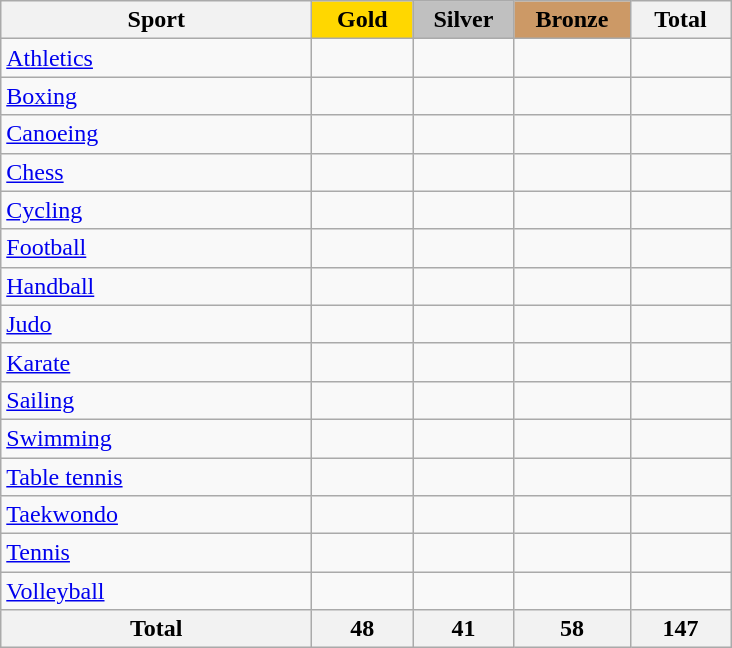<table class="wikitable sortable" style="text-align:center;">
<tr>
<th width=200>Sport</th>
<td bgcolor=gold width=60><strong>Gold</strong></td>
<td bgcolor=silver width=60><strong>Silver</strong></td>
<td bgcolor=#cc9966 width=70><strong>Bronze</strong></td>
<th width=60>Total</th>
</tr>
<tr>
<td align=left> <a href='#'>Athletics</a></td>
<td></td>
<td></td>
<td></td>
<td></td>
</tr>
<tr>
<td align=left> <a href='#'>Boxing</a></td>
<td></td>
<td></td>
<td></td>
<td></td>
</tr>
<tr>
<td align=left> <a href='#'>Canoeing</a></td>
<td></td>
<td></td>
<td></td>
<td></td>
</tr>
<tr>
<td align=left> <a href='#'>Chess</a></td>
<td></td>
<td></td>
<td></td>
<td></td>
</tr>
<tr>
<td align=left> <a href='#'>Cycling</a></td>
<td></td>
<td></td>
<td></td>
<td></td>
</tr>
<tr>
<td align=left> <a href='#'>Football</a></td>
<td></td>
<td></td>
<td></td>
<td></td>
</tr>
<tr>
<td align=left> <a href='#'>Handball</a></td>
<td></td>
<td></td>
<td></td>
<td></td>
</tr>
<tr>
<td align=left> <a href='#'>Judo</a></td>
<td></td>
<td></td>
<td></td>
<td></td>
</tr>
<tr>
<td align=left> <a href='#'>Karate</a></td>
<td></td>
<td></td>
<td></td>
<td></td>
</tr>
<tr>
<td align=left> <a href='#'>Sailing</a></td>
<td></td>
<td></td>
<td></td>
<td></td>
</tr>
<tr>
<td align=left> <a href='#'>Swimming</a></td>
<td></td>
<td></td>
<td></td>
<td></td>
</tr>
<tr>
<td align=left> <a href='#'>Table tennis</a></td>
<td></td>
<td></td>
<td></td>
<td></td>
</tr>
<tr>
<td align=left> <a href='#'>Taekwondo</a></td>
<td></td>
<td></td>
<td></td>
<td></td>
</tr>
<tr>
<td align=left> <a href='#'>Tennis</a></td>
<td></td>
<td></td>
<td></td>
<td></td>
</tr>
<tr>
<td align=left> <a href='#'>Volleyball</a></td>
<td></td>
<td></td>
<td></td>
<td></td>
</tr>
<tr>
<th>Total</th>
<th>48</th>
<th>41</th>
<th>58</th>
<th>147</th>
</tr>
</table>
